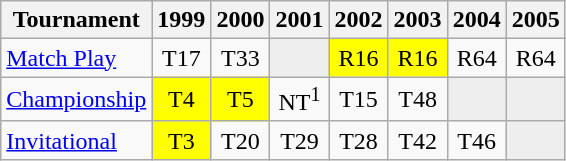<table class="wikitable" style="text-align:center;">
<tr>
<th>Tournament</th>
<th>1999</th>
<th>2000</th>
<th>2001</th>
<th>2002</th>
<th>2003</th>
<th>2004</th>
<th>2005</th>
</tr>
<tr>
<td align="left"><a href='#'>Match Play</a></td>
<td>T17</td>
<td>T33</td>
<td style="background:#eeeeee;"></td>
<td style="background:yellow;">R16</td>
<td style="background:yellow;">R16</td>
<td>R64</td>
<td>R64</td>
</tr>
<tr>
<td align="left"><a href='#'>Championship</a></td>
<td style="background:yellow;">T4</td>
<td style="background:yellow;">T5</td>
<td>NT<sup>1</sup></td>
<td>T15</td>
<td>T48</td>
<td style="background:#eeeeee;"></td>
<td style="background:#eeeeee;"></td>
</tr>
<tr>
<td align="left"><a href='#'>Invitational</a></td>
<td style="background:yellow;">T3</td>
<td>T20</td>
<td>T29</td>
<td>T28</td>
<td>T42</td>
<td>T46</td>
<td style="background:#eeeeee;"></td>
</tr>
</table>
